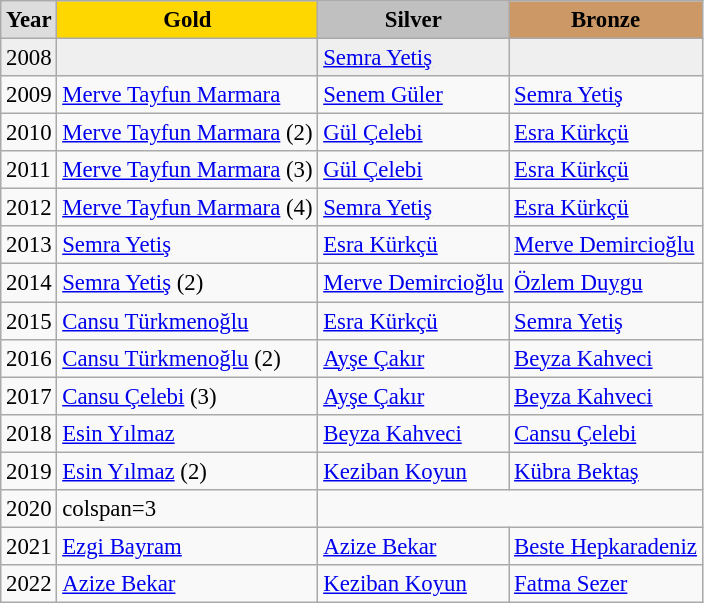<table class="wikitable" style="font-size:95%">
<tr style="text-align:center; background:#e4e4e4; font-weight:bold;">
<td style="background:#ddd; ">Year</td>
<td style="background:gold; ">Gold</td>
<td style="background:silver; ">Silver</td>
<td style="background:#c96; ">Bronze</td>
</tr>
<tr style="background:#efefef;">
<td>2008</td>
<td></td>
<td><a href='#'>Semra Yetiş</a></td>
<td></td>
</tr>
<tr>
<td>2009</td>
<td><a href='#'>Merve Tayfun Marmara</a></td>
<td><a href='#'>Senem Güler</a></td>
<td><a href='#'>Semra Yetiş</a></td>
</tr>
<tr>
<td>2010</td>
<td><a href='#'>Merve Tayfun Marmara</a> (2)</td>
<td><a href='#'>Gül Çelebi</a></td>
<td><a href='#'>Esra Kürkçü</a></td>
</tr>
<tr>
<td>2011</td>
<td><a href='#'>Merve Tayfun Marmara</a> (3)</td>
<td><a href='#'>Gül Çelebi</a></td>
<td><a href='#'>Esra Kürkçü</a></td>
</tr>
<tr>
<td>2012</td>
<td><a href='#'>Merve Tayfun Marmara</a> (4)</td>
<td><a href='#'>Semra Yetiş</a></td>
<td><a href='#'>Esra Kürkçü</a></td>
</tr>
<tr>
<td>2013</td>
<td><a href='#'>Semra Yetiş</a></td>
<td><a href='#'>Esra Kürkçü</a></td>
<td><a href='#'>Merve Demircioğlu</a></td>
</tr>
<tr>
<td>2014</td>
<td><a href='#'>Semra Yetiş</a> (2)</td>
<td><a href='#'>Merve Demircioğlu</a></td>
<td><a href='#'>Özlem Duygu</a></td>
</tr>
<tr>
<td>2015</td>
<td><a href='#'>Cansu Türkmenoğlu</a></td>
<td><a href='#'>Esra Kürkçü</a></td>
<td><a href='#'>Semra Yetiş</a></td>
</tr>
<tr>
<td>2016</td>
<td><a href='#'>Cansu Türkmenoğlu</a> (2)</td>
<td><a href='#'>Ayşe Çakır</a></td>
<td><a href='#'>Beyza Kahveci</a></td>
</tr>
<tr>
<td>2017</td>
<td><a href='#'>Cansu Çelebi</a> (3)</td>
<td><a href='#'>Ayşe Çakır</a></td>
<td><a href='#'>Beyza Kahveci</a></td>
</tr>
<tr>
<td>2018</td>
<td><a href='#'>Esin Yılmaz</a></td>
<td><a href='#'>Beyza Kahveci</a></td>
<td><a href='#'>Cansu Çelebi</a></td>
</tr>
<tr>
<td>2019</td>
<td><a href='#'>Esin Yılmaz</a> (2)</td>
<td><a href='#'>Keziban Koyun</a></td>
<td><a href='#'>Kübra Bektaş</a></td>
</tr>
<tr>
<td>2020</td>
<td>colspan=3 </td>
</tr>
<tr>
<td>2021</td>
<td><a href='#'>Ezgi Bayram</a></td>
<td><a href='#'>Azize Bekar</a></td>
<td><a href='#'>Beste Hepkaradeniz</a></td>
</tr>
<tr>
<td>2022</td>
<td><a href='#'>Azize Bekar</a></td>
<td><a href='#'>Keziban Koyun</a></td>
<td><a href='#'>Fatma Sezer</a></td>
</tr>
</table>
